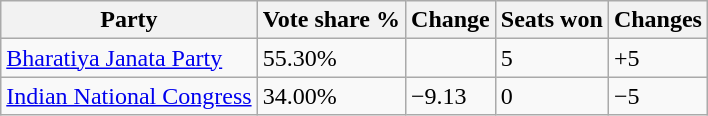<table class="wikitable sortable">
<tr>
<th>Party</th>
<th>Vote share %</th>
<th>Change</th>
<th>Seats won</th>
<th>Changes</th>
</tr>
<tr>
<td><a href='#'>Bharatiya Janata Party</a></td>
<td>55.30%</td>
<td></td>
<td>5</td>
<td>+5</td>
</tr>
<tr>
<td><a href='#'>Indian National Congress</a></td>
<td>34.00%</td>
<td>−9.13</td>
<td>0</td>
<td>−5</td>
</tr>
</table>
